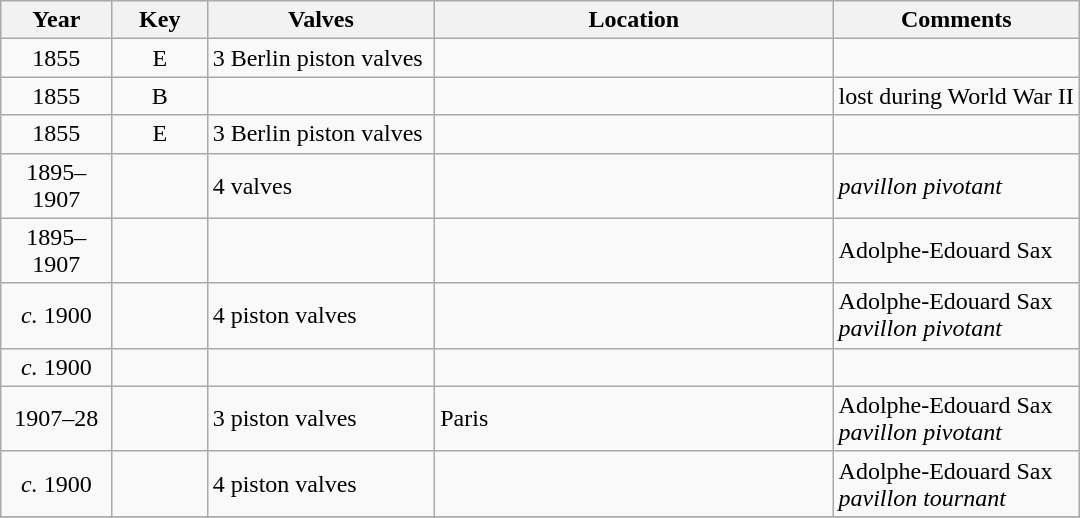<table class="wikitable" width="57%" style="margin: 1em auto 1em auto">
<tr>
<th style="width:5%">Year</th>
<th style="width:5%">Key</th>
<th style="width:12%">Valves</th>
<th style="width:21%">Location</th>
<th style="width:13%">Comments</th>
</tr>
<tr>
<td align="center">1855</td>
<td align="center">E</td>
<td align="left">3 Berlin piston valves</td>
<td align="left"></td>
<td></td>
</tr>
<tr>
<td align="center">1855</td>
<td align="center">B</td>
<td align="left"></td>
<td align="left"></td>
<td>lost during World War II</td>
</tr>
<tr>
<td align="center">1855</td>
<td align="center">E</td>
<td align="left">3 Berlin piston valves</td>
<td align="left"> </td>
<td></td>
</tr>
<tr>
<td align="center">1895–1907</td>
<td align="center"></td>
<td align="left">4 valves</td>
<td align="left"></td>
<td><em>pavillon pivotant</em></td>
</tr>
<tr>
<td align="center">1895–1907</td>
<td align="center"></td>
<td align="left"></td>
<td align="left"></td>
<td>Adolphe-Edouard Sax</td>
</tr>
<tr>
<td align="center"><em>c.</em> 1900</td>
<td align="center"></td>
<td align="left">4 piston valves</td>
<td align="left"></td>
<td>Adolphe-Edouard Sax<br><em>pavillon pivotant</em></td>
</tr>
<tr>
<td align="center"><em>c.</em> 1900</td>
<td align="center"></td>
<td align="left"></td>
<td align="left"></td>
<td></td>
</tr>
<tr>
<td align="center">1907–28</td>
<td align="center"></td>
<td align="left">3 piston valves</td>
<td align="left">Paris</td>
<td>Adolphe-Edouard Sax<br><em>pavillon pivotant</em></td>
</tr>
<tr>
<td align="center"><em>c.</em> 1900</td>
<td align="center"></td>
<td align="left">4 piston valves</td>
<td align="left"></td>
<td>Adolphe-Edouard Sax<br><em>pavillon tournant</em></td>
</tr>
<tr>
</tr>
</table>
